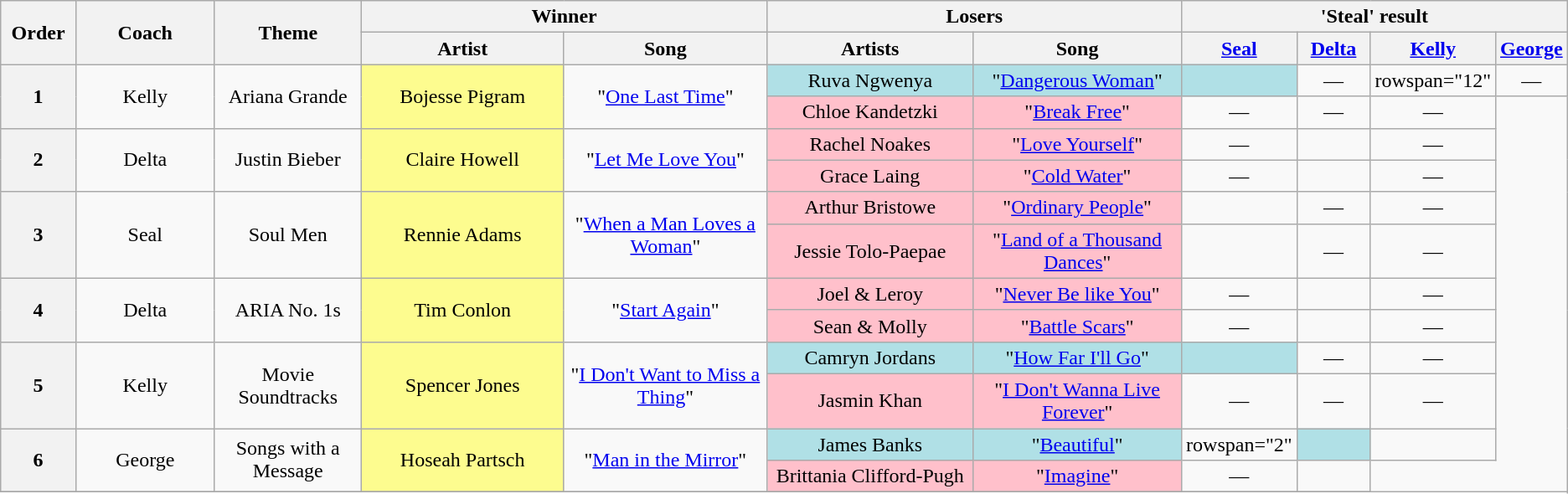<table class="wikitable" style="text-align: center; width: auto;">
<tr>
<th rowspan="2" style="width:5%;">Order</th>
<th rowspan="2" style="width:10%;">Coach</th>
<th rowspan="2" style="width:10%;">Theme</th>
<th colspan="2" style="width:15%;">Winner</th>
<th colspan="2" style="width:60%;">Losers</th>
<th colspan="4" style="width:20%;">'Steal' result</th>
</tr>
<tr>
<th style="width:15%;">Artist</th>
<th style="width:15%;">Song</th>
<th style="width:15%;">Artists</th>
<th style="width:15%;">Song</th>
<th style="width:5%;"><a href='#'>Seal</a></th>
<th style="width:5%;"><a href='#'>Delta</a></th>
<th style="width:5%;"><a href='#'>Kelly</a></th>
<th style="width:5%;"><a href='#'>George</a></th>
</tr>
<tr>
<th rowspan="2">1</th>
<td rowspan="2">Kelly</td>
<td rowspan="2">Ariana Grande</td>
<td rowspan="2" bgcolor="#fdfc8f">Bojesse Pigram</td>
<td rowspan="2">"<a href='#'>One Last Time</a>"</td>
<td bgcolor="#B0E0E6">Ruva Ngwenya</td>
<td bgcolor="#B0E0E6">"<a href='#'>Dangerous Woman</a>"</td>
<td style="background-color:#B0E0E6;"> <strong></strong> </td>
<td>—</td>
<td>rowspan="12" </td>
<td>—</td>
</tr>
<tr>
<td bgcolor="pink">Chloe Kandetzki</td>
<td bgcolor="pink">"<a href='#'>Break Free</a>"</td>
<td>—</td>
<td>—</td>
<td>—</td>
</tr>
<tr>
<th rowspan="2">2</th>
<td rowspan="2">Delta</td>
<td rowspan="2">Justin Bieber</td>
<td rowspan="2" bgcolor="#fdfc8f">Claire Howell</td>
<td rowspan="2">"<a href='#'>Let Me Love You</a>"</td>
<td bgcolor="pink">Rachel Noakes</td>
<td bgcolor="pink">"<a href='#'>Love Yourself</a>"</td>
<td>—</td>
<td></td>
<td>—</td>
</tr>
<tr>
<td bgcolor="pink">Grace Laing</td>
<td bgcolor="pink">"<a href='#'>Cold Water</a>"</td>
<td>—</td>
<td></td>
<td>—</td>
</tr>
<tr>
<th rowspan="2">3</th>
<td rowspan="2">Seal</td>
<td rowspan="2">Soul Men</td>
<td rowspan="2" bgcolor="#fdfc8f">Rennie Adams</td>
<td rowspan="2">"<a href='#'>When a Man Loves a Woman</a>"</td>
<td bgcolor="pink">Arthur Bristowe</td>
<td bgcolor="pink">"<a href='#'>Ordinary People</a>"</td>
<td></td>
<td>—</td>
<td>—</td>
</tr>
<tr>
<td bgcolor="pink">Jessie Tolo-Paepae</td>
<td bgcolor="pink">"<a href='#'>Land of a Thousand Dances</a>"</td>
<td></td>
<td>—</td>
<td>—</td>
</tr>
<tr>
<th rowspan="2">4</th>
<td rowspan="2">Delta</td>
<td rowspan="2">ARIA No. 1s</td>
<td rowspan="2" bgcolor="#fdfc8f">Tim Conlon</td>
<td rowspan="2">"<a href='#'>Start Again</a>"</td>
<td bgcolor="pink">Joel & Leroy</td>
<td bgcolor="pink">"<a href='#'>Never Be like You</a>"</td>
<td>—</td>
<td></td>
<td>—</td>
</tr>
<tr>
<td bgcolor="pink">Sean & Molly</td>
<td bgcolor="pink">"<a href='#'>Battle Scars</a>"</td>
<td>—</td>
<td></td>
<td>—</td>
</tr>
<tr>
<th rowspan="2">5</th>
<td rowspan="2">Kelly</td>
<td rowspan="2">Movie Soundtracks</td>
<td rowspan="2" bgcolor="#fdfc8f">Spencer Jones</td>
<td rowspan="2">"<a href='#'>I Don't Want to Miss a Thing</a>"</td>
<td bgcolor="#B0E0E6">Camryn Jordans</td>
<td bgcolor="#B0E0E6">"<a href='#'>How Far I'll Go</a>"</td>
<td style="background-color:#B0E0E6;"> <strong></strong> </td>
<td>—</td>
<td>—</td>
</tr>
<tr>
<td bgcolor="pink">Jasmin Khan</td>
<td bgcolor="pink">"<a href='#'>I Don't Wanna Live Forever</a>"</td>
<td>—</td>
<td>—</td>
<td>—</td>
</tr>
<tr>
<th rowspan="2">6</th>
<td rowspan="2">George</td>
<td rowspan="2">Songs with a Message</td>
<td rowspan="2" bgcolor="#fdfc8f">Hoseah Partsch</td>
<td rowspan="2">"<a href='#'>Man in the Mirror</a>"</td>
<td bgcolor="#B0E0E6">James Banks</td>
<td bgcolor="#B0E0E6">"<a href='#'>Beautiful</a>"</td>
<td>rowspan="2" </td>
<td style="background-color:#B0E0E6;"> <strong></strong> </td>
<td></td>
</tr>
<tr>
<td bgcolor="pink">Brittania Clifford-Pugh</td>
<td bgcolor="pink">"<a href='#'>Imagine</a>"</td>
<td>—</td>
<td></td>
</tr>
<tr>
</tr>
</table>
